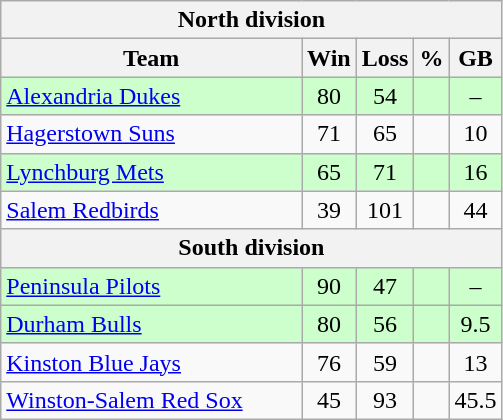<table class="wikitable">
<tr>
<th colspan="5">North division</th>
</tr>
<tr>
<th width="60%">Team</th>
<th>Win</th>
<th>Loss</th>
<th>%</th>
<th>GB</th>
</tr>
<tr align=center bgcolor=ccffcc>
<td align=left><a href='#'>Alexandria Dukes</a></td>
<td>80</td>
<td>54</td>
<td></td>
<td>–</td>
</tr>
<tr align=center>
<td align=left><a href='#'>Hagerstown Suns</a></td>
<td>71</td>
<td>65</td>
<td></td>
<td>10</td>
</tr>
<tr align=center bgcolor=ccffcc>
<td align=left><a href='#'>Lynchburg Mets</a></td>
<td>65</td>
<td>71</td>
<td></td>
<td>16</td>
</tr>
<tr align=center>
<td align=left><a href='#'>Salem Redbirds</a></td>
<td>39</td>
<td>101</td>
<td></td>
<td>44</td>
</tr>
<tr>
<th colspan="5">South division</th>
</tr>
<tr align=center bgcolor=ccffcc>
<td align=left><a href='#'>Peninsula Pilots</a></td>
<td>90</td>
<td>47</td>
<td></td>
<td>–</td>
</tr>
<tr align=center bgcolor=ccffcc>
<td align=left><a href='#'>Durham Bulls</a></td>
<td>80</td>
<td>56</td>
<td></td>
<td>9.5</td>
</tr>
<tr align=center>
<td align=left><a href='#'>Kinston Blue Jays</a></td>
<td>76</td>
<td>59</td>
<td></td>
<td>13</td>
</tr>
<tr align=center>
<td align=left><a href='#'>Winston-Salem Red Sox</a></td>
<td>45</td>
<td>93</td>
<td></td>
<td>45.5</td>
</tr>
</table>
